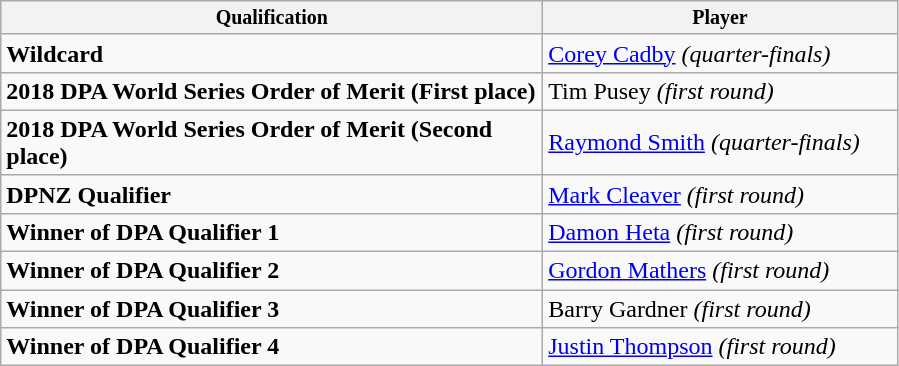<table class="wikitable">
<tr style="font-size:10pt;font-weight:bold">
<th width="355">Qualification</th>
<th width=230">Player</th>
</tr>
<tr>
<td><strong>Wildcard</strong></td>
<td> <a href='#'>Corey Cadby</a> <em>(quarter-finals)</em></td>
</tr>
<tr>
<td><strong>2018 DPA World Series Order of Merit (First place)</strong></td>
<td> Tim Pusey <em>(first round)</em></td>
</tr>
<tr>
<td><strong>2018 DPA World Series Order of Merit (Second place)</strong></td>
<td> <a href='#'>Raymond Smith</a> <em>(quarter-finals)</em></td>
</tr>
<tr>
<td><strong>DPNZ Qualifier</strong></td>
<td> <a href='#'>Mark Cleaver</a> <em>(first round)</em></td>
</tr>
<tr>
<td><strong>Winner of DPA Qualifier 1</strong></td>
<td> <a href='#'>Damon Heta</a> <em>(first round)</em></td>
</tr>
<tr>
<td><strong>Winner of DPA Qualifier 2</strong></td>
<td> <a href='#'>Gordon Mathers</a> <em>(first round)</em></td>
</tr>
<tr>
<td><strong>Winner of DPA Qualifier 3</strong></td>
<td> Barry Gardner <em>(first round)</em></td>
</tr>
<tr>
<td><strong>Winner of DPA Qualifier 4</strong></td>
<td> <a href='#'>Justin Thompson</a> <em>(first round)</em></td>
</tr>
</table>
